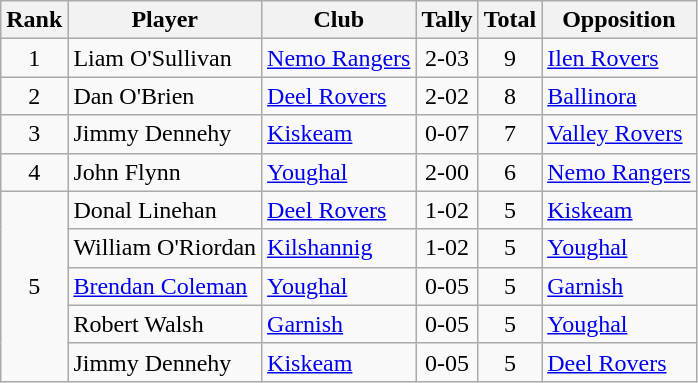<table class="wikitable">
<tr>
<th>Rank</th>
<th>Player</th>
<th>Club</th>
<th>Tally</th>
<th>Total</th>
<th>Opposition</th>
</tr>
<tr>
<td rowspan="1" style="text-align:center;">1</td>
<td>Liam O'Sullivan</td>
<td><a href='#'>Nemo Rangers</a></td>
<td align=center>2-03</td>
<td align=center>9</td>
<td><a href='#'>Ilen Rovers</a></td>
</tr>
<tr>
<td rowspan="1" style="text-align:center;">2</td>
<td>Dan O'Brien</td>
<td><a href='#'>Deel Rovers</a></td>
<td align=center>2-02</td>
<td align=center>8</td>
<td><a href='#'>Ballinora</a></td>
</tr>
<tr>
<td rowspan="1" style="text-align:center;">3</td>
<td>Jimmy Dennehy</td>
<td><a href='#'>Kiskeam</a></td>
<td align=center>0-07</td>
<td align=center>7</td>
<td><a href='#'>Valley Rovers</a></td>
</tr>
<tr>
<td rowspan="1" style="text-align:center;">4</td>
<td>John Flynn</td>
<td><a href='#'>Youghal</a></td>
<td align=center>2-00</td>
<td align=center>6</td>
<td><a href='#'>Nemo Rangers</a></td>
</tr>
<tr>
<td rowspan="5" style="text-align:center;">5</td>
<td>Donal Linehan</td>
<td><a href='#'>Deel Rovers</a></td>
<td align=center>1-02</td>
<td align=center>5</td>
<td><a href='#'>Kiskeam</a></td>
</tr>
<tr>
<td>William O'Riordan</td>
<td><a href='#'>Kilshannig</a></td>
<td align=center>1-02</td>
<td align=center>5</td>
<td><a href='#'>Youghal</a></td>
</tr>
<tr>
<td><a href='#'>Brendan Coleman</a></td>
<td><a href='#'>Youghal</a></td>
<td align=center>0-05</td>
<td align=center>5</td>
<td><a href='#'>Garnish</a></td>
</tr>
<tr>
<td>Robert Walsh</td>
<td><a href='#'>Garnish</a></td>
<td align=center>0-05</td>
<td align=center>5</td>
<td><a href='#'>Youghal</a></td>
</tr>
<tr>
<td>Jimmy Dennehy</td>
<td><a href='#'>Kiskeam</a></td>
<td align=center>0-05</td>
<td align=center>5</td>
<td><a href='#'>Deel Rovers</a></td>
</tr>
</table>
